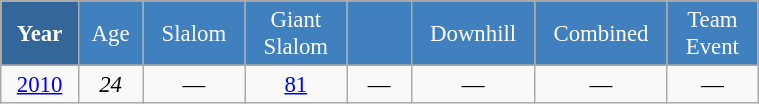<table class="wikitable" style="font-size:95%; text-align:center; border:grey solid 1px; border-collapse:collapse;" width="40%">
<tr style="background-color:#369; color:white;">
<td rowspan="2" colspan="1" width="4%"><strong>Year</strong></td>
</tr>
<tr style="background-color:#4180be; color:white;">
<td width="3%">Age</td>
<td width="5%">Slalom</td>
<td width="5%">Giant<br>Slalom</td>
<td width="5%"></td>
<td width="5%">Downhill</td>
<td width="5%">Combined</td>
<td width="5%">Team Event</td>
</tr>
<tr style="background-color:#8CB2D8; color:white;">
</tr>
<tr>
<td><a href='#'>2010</a></td>
<td><em>24</em></td>
<td>—</td>
<td><a href='#'>81</a></td>
<td>—</td>
<td>—</td>
<td>—</td>
<td>—</td>
</tr>
</table>
